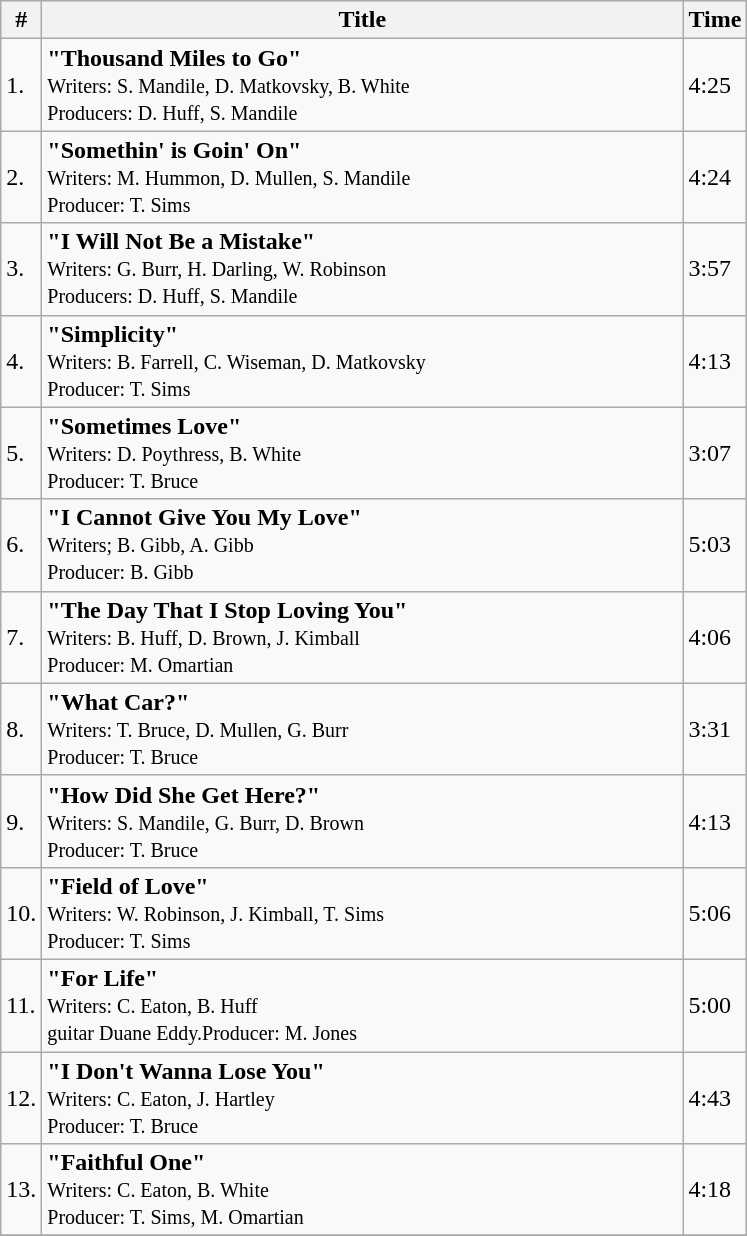<table class="wikitable">
<tr>
<th>#</th>
<th width="420">Title</th>
<th>Time</th>
</tr>
<tr>
<td>1.</td>
<td><strong>"Thousand Miles to Go"</strong><br><small>Writers: S. Mandile, D. Matkovsky, B. White</small><br><small>Producers: D. Huff, S. Mandile</small></td>
<td>4:25</td>
</tr>
<tr>
<td>2.</td>
<td><strong>"Somethin' is Goin' On"</strong><br><small>Writers: M. Hummon, D. Mullen, S. Mandile</small><br><small>Producer: T. Sims</small></td>
<td>4:24</td>
</tr>
<tr>
<td>3.</td>
<td><strong>"I Will Not Be a Mistake"</strong><br><small>Writers: G. Burr, H. Darling, W. Robinson</small><br><small>Producers: D. Huff, S. Mandile</small></td>
<td>3:57</td>
</tr>
<tr>
<td>4.</td>
<td><strong>"Simplicity"</strong><br><small>Writers: B. Farrell, C. Wiseman, D. Matkovsky</small><br><small>Producer: T. Sims</small></td>
<td>4:13</td>
</tr>
<tr>
<td>5.</td>
<td><strong>"Sometimes Love"</strong><br><small>Writers: D. Poythress, B. White</small><br><small>Producer: T. Bruce</small></td>
<td>3:07</td>
</tr>
<tr>
<td>6.</td>
<td><strong>"I Cannot Give You My Love"</strong><br><small>Writers; B. Gibb, A. Gibb</small><br><small>Producer: B. Gibb</small></td>
<td>5:03</td>
</tr>
<tr>
<td>7.</td>
<td><strong>"The Day That I Stop Loving You"</strong><br><small>Writers: B. Huff, D. Brown, J. Kimball</small><br><small>Producer: M. Omartian</small></td>
<td>4:06</td>
</tr>
<tr>
<td>8.</td>
<td><strong>"What Car?"</strong><br><small>Writers: T. Bruce, D. Mullen, G. Burr</small><br><small>Producer: T. Bruce</small></td>
<td>3:31</td>
</tr>
<tr>
<td>9.</td>
<td><strong>"How Did She Get Here?"</strong><br><small>Writers: S. Mandile, G. Burr, D. Brown</small><br><small>Producer: T. Bruce</small></td>
<td>4:13</td>
</tr>
<tr>
<td>10.</td>
<td><strong>"Field of Love"</strong><br><small>Writers: W. Robinson, J. Kimball, T. Sims</small><br><small>Producer: T. Sims</small></td>
<td>5:06</td>
</tr>
<tr>
<td>11.</td>
<td><strong>"For Life"</strong><br><small>Writers: C. Eaton, B. Huff</small><br><small>guitar Duane Eddy.Producer: M. Jones</small></td>
<td>5:00</td>
</tr>
<tr>
<td>12.</td>
<td><strong>"I Don't Wanna Lose You"</strong><br><small>Writers: C. Eaton, J. Hartley</small><br><small>Producer: T. Bruce</small></td>
<td>4:43</td>
</tr>
<tr>
<td>13.</td>
<td><strong>"Faithful One"</strong><br><small>Writers: C. Eaton, B. White</small><br><small>Producer: T. Sims, M. Omartian</small></td>
<td>4:18</td>
</tr>
<tr>
</tr>
</table>
